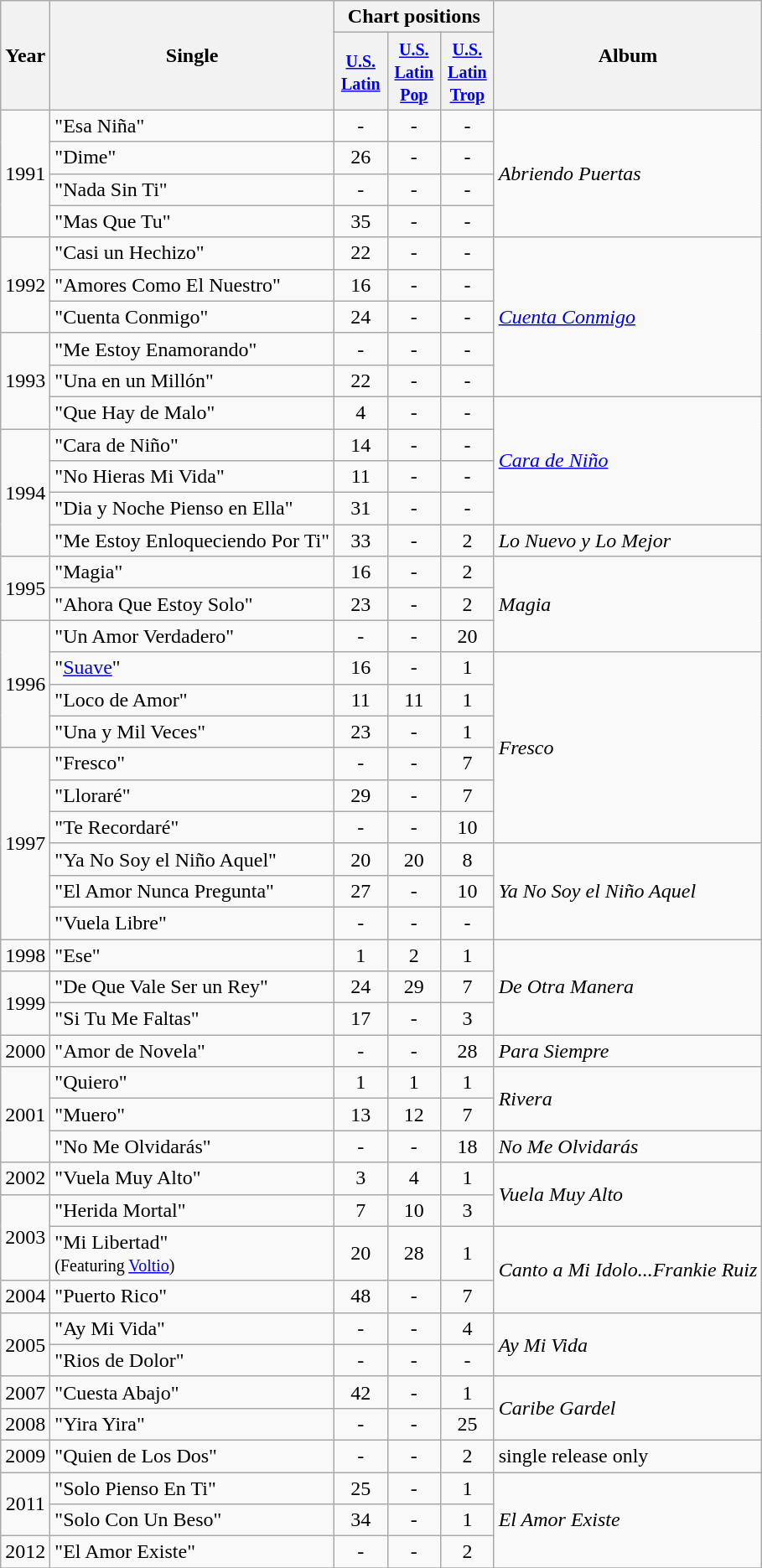<table class="wikitable">
<tr>
<th rowspan="2">Year</th>
<th rowspan="2">Single</th>
<th colspan="3">Chart positions</th>
<th rowspan="2">Album</th>
</tr>
<tr>
<th width="35"><small><a href='#'>U.S. Latin</a></small></th>
<th width="35"><small><a href='#'>U.S. Latin Pop</a></small></th>
<th width="35"><small><a href='#'>U.S. Latin Trop</a></small></th>
</tr>
<tr>
<td align="center" rowspan="4">1991</td>
<td align="left">"Esa Niña"</td>
<td align="center">-</td>
<td align="center">-</td>
<td align="center">-</td>
<td align="left" rowspan="4"><em>Abriendo Puertas</em></td>
</tr>
<tr>
<td align="left">"Dime"</td>
<td align="center">26</td>
<td align="center">-</td>
<td align="center">-</td>
</tr>
<tr>
<td align="left">"Nada Sin Ti"</td>
<td align="center">-</td>
<td align="center">-</td>
<td align="center">-</td>
</tr>
<tr>
<td align="left">"Mas Que Tu"</td>
<td align="center">35</td>
<td align="center">-</td>
<td align="center">-</td>
</tr>
<tr>
<td align="center" rowspan="3">1992</td>
<td align="left">"Casi un Hechizo"</td>
<td align="center">22</td>
<td align="center">-</td>
<td align="center">-</td>
<td align="left" rowspan="5"><em><a href='#'>Cuenta Conmigo</a></em></td>
</tr>
<tr>
<td align="left">"Amores Como El Nuestro"</td>
<td align="center">16</td>
<td align="center">-</td>
<td align="center">-</td>
</tr>
<tr>
<td align="left">"Cuenta Conmigo"</td>
<td align="center">24</td>
<td align="center">-</td>
<td align="center">-</td>
</tr>
<tr>
<td align="center" rowspan="3">1993</td>
<td align="left">"Me Estoy Enamorando"</td>
<td align="center">-</td>
<td align="center">-</td>
<td align="center">-</td>
</tr>
<tr>
<td align="left">"Una en un Millón"</td>
<td align="center">22</td>
<td align="center">-</td>
<td align="center">-</td>
</tr>
<tr>
<td align="left">"Que Hay de Malo"</td>
<td align="center">4</td>
<td align="center">-</td>
<td align="center">-</td>
<td align="left" rowspan="4"><em><a href='#'>Cara de Niño</a></em></td>
</tr>
<tr>
<td align="center" rowspan="4">1994</td>
<td align="left">"Cara de Niño"</td>
<td align="center">14</td>
<td align="center">-</td>
<td align="center">-</td>
</tr>
<tr>
<td align="left">"No Hieras Mi Vida"</td>
<td align="center">11</td>
<td align="center">-</td>
<td align="center">-</td>
</tr>
<tr>
<td align="left">"Dia y Noche Pienso en Ella"</td>
<td align="center">31</td>
<td align="center">-</td>
<td align="center">-</td>
</tr>
<tr>
<td align="left">"Me Estoy Enloqueciendo Por Ti"</td>
<td align="center">33</td>
<td align="center">-</td>
<td align="center">2</td>
<td align="left" rowspan="1"><em>Lo Nuevo y Lo Mejor</em></td>
</tr>
<tr>
<td align="center" rowspan="2">1995</td>
<td align="left">"Magia"</td>
<td align="center">16</td>
<td align="center">-</td>
<td align="center">2</td>
<td align="left" rowspan="3"><em>Magia</em></td>
</tr>
<tr>
<td align="left">"Ahora Que Estoy Solo"</td>
<td align="center">23</td>
<td align="center">-</td>
<td align="center">2</td>
</tr>
<tr>
<td align="center" rowspan="4">1996</td>
<td align="left">"Un Amor Verdadero"</td>
<td align="center">-</td>
<td align="center">-</td>
<td align="center">20</td>
</tr>
<tr>
<td align="left">"<a href='#'>Suave</a>"</td>
<td align="center">16</td>
<td align="center">-</td>
<td align="center">1</td>
<td align="left" rowspan="6"><em>Fresco</em></td>
</tr>
<tr>
<td align="left">"Loco de Amor"</td>
<td align="center">11</td>
<td align="center">11</td>
<td align="center">1</td>
</tr>
<tr>
<td align="left">"Una y Mil Veces"</td>
<td align="center">23</td>
<td align="center">-</td>
<td align="center">1</td>
</tr>
<tr>
<td align="center" rowspan="6">1997</td>
<td align="left">"Fresco"</td>
<td align="center">-</td>
<td align="center">-</td>
<td align="center">7</td>
</tr>
<tr>
<td align="left">"Lloraré"</td>
<td align="center">29</td>
<td align="center">-</td>
<td align="center">7</td>
</tr>
<tr>
<td align="left">"Te Recordaré"</td>
<td align="center">-</td>
<td align="center">-</td>
<td align="center">10</td>
</tr>
<tr>
<td align="left">"Ya No Soy el Niño Aquel"</td>
<td align="center">20</td>
<td align="center">20</td>
<td align="center">8</td>
<td align="left" rowspan="3"><em>Ya No Soy el Niño Aquel</em></td>
</tr>
<tr>
<td align="left">"El Amor Nunca Pregunta"</td>
<td align="center">27</td>
<td align="center">-</td>
<td align="center">10</td>
</tr>
<tr>
<td align="left">"Vuela Libre"</td>
<td align="center">-</td>
<td align="center">-</td>
<td align="center">-</td>
</tr>
<tr>
<td align="center" rowspan="1">1998</td>
<td align="left">"Ese"</td>
<td align="center">1</td>
<td align="center">2</td>
<td align="center">1</td>
<td align="left" rowspan="3"><em>De Otra Manera</em></td>
</tr>
<tr>
<td align="center" rowspan="2">1999</td>
<td align="left">"De Que Vale Ser un Rey"</td>
<td align="center">24</td>
<td align="center">29</td>
<td align="center">7</td>
</tr>
<tr>
<td align="left">"Si Tu Me Faltas"</td>
<td align="center">17</td>
<td align="center">-</td>
<td align="center">3</td>
</tr>
<tr>
<td align="center" rowspan="1">2000</td>
<td align="left">"Amor de Novela"</td>
<td align="center">-</td>
<td align="center">-</td>
<td align="center">28</td>
<td align="left" rowspan="1"><em>Para Siempre</em></td>
</tr>
<tr>
<td align="center" rowspan="3">2001</td>
<td align="left">"Quiero"</td>
<td align="center">1</td>
<td align="center">1</td>
<td align="center">1</td>
<td align="left" rowspan="2"><em>Rivera</em></td>
</tr>
<tr>
<td align="left">"Muero"</td>
<td align="center">13</td>
<td align="center">12</td>
<td align="center">7</td>
</tr>
<tr>
<td align="left">"No Me Olvidarás"</td>
<td align="center">-</td>
<td align="center">-</td>
<td align="center">18</td>
<td align="left" rowspan="1"><em>No Me Olvidarás</em></td>
</tr>
<tr>
<td align="center" rowspan="1">2002</td>
<td align="left">"Vuela Muy Alto"</td>
<td align="center">3</td>
<td align="center">4</td>
<td align="center">1</td>
<td align="left" rowspan="2"><em>Vuela Muy Alto</em></td>
</tr>
<tr>
<td align="center" rowspan="2">2003</td>
<td align="left">"Herida Mortal"</td>
<td align="center">7</td>
<td align="center">10</td>
<td align="center">3</td>
</tr>
<tr>
<td align="left">"Mi Libertad" <br><small>(Featuring <a href='#'>Voltio</a>)</small></td>
<td align="center">20</td>
<td align="center">28</td>
<td align="center">1</td>
<td align="left" rowspan="2"><em>Canto a Mi Idolo...Frankie Ruiz</em></td>
</tr>
<tr>
<td align="center" rowspan="1">2004</td>
<td align="left">"Puerto Rico"</td>
<td align="center">48</td>
<td align="center">-</td>
<td align="center">7</td>
</tr>
<tr>
<td align="center" rowspan="2">2005</td>
<td align="left">"Ay Mi Vida"</td>
<td align="center">-</td>
<td align="center">-</td>
<td align="center">4</td>
<td align="left" rowspan="2"><em>Ay Mi Vida</em></td>
</tr>
<tr>
<td align="left">"Rios de Dolor"</td>
<td align="center">-</td>
<td align="center">-</td>
<td align="center">-</td>
</tr>
<tr>
<td align="center" rowspan="1">2007</td>
<td align="left">"Cuesta Abajo"</td>
<td align="center">42</td>
<td align="center">-</td>
<td align="center">1</td>
<td align="left" rowspan="2"><em>Caribe Gardel</em></td>
</tr>
<tr>
<td align="center" rowspan="1">2008</td>
<td align="left">"Yira Yira"</td>
<td align="center">-</td>
<td align="center">-</td>
<td align="center">25</td>
</tr>
<tr>
<td align="center" rowspan="1">2009</td>
<td align="left">"Quien de Los Dos"</td>
<td align="center">-</td>
<td align="center">-</td>
<td align="center">2</td>
<td align="left" rowspan="1">single release only</td>
</tr>
<tr>
<td align="center" rowspan="2">2011</td>
<td align="left">"Solo Pienso En Ti"</td>
<td align="center">25</td>
<td align="center">-</td>
<td align="center">1</td>
<td align="left" rowspan="3"><em>El Amor Existe</em></td>
</tr>
<tr>
<td align="left">"Solo Con Un Beso"</td>
<td align="center">34</td>
<td align="center">-</td>
<td align="center">1</td>
</tr>
<tr>
<td align="center" rowspan="1">2012</td>
<td align="left">"El Amor Existe"</td>
<td align="center">-</td>
<td align="center">-</td>
<td align="center">2</td>
</tr>
<tr>
</tr>
</table>
